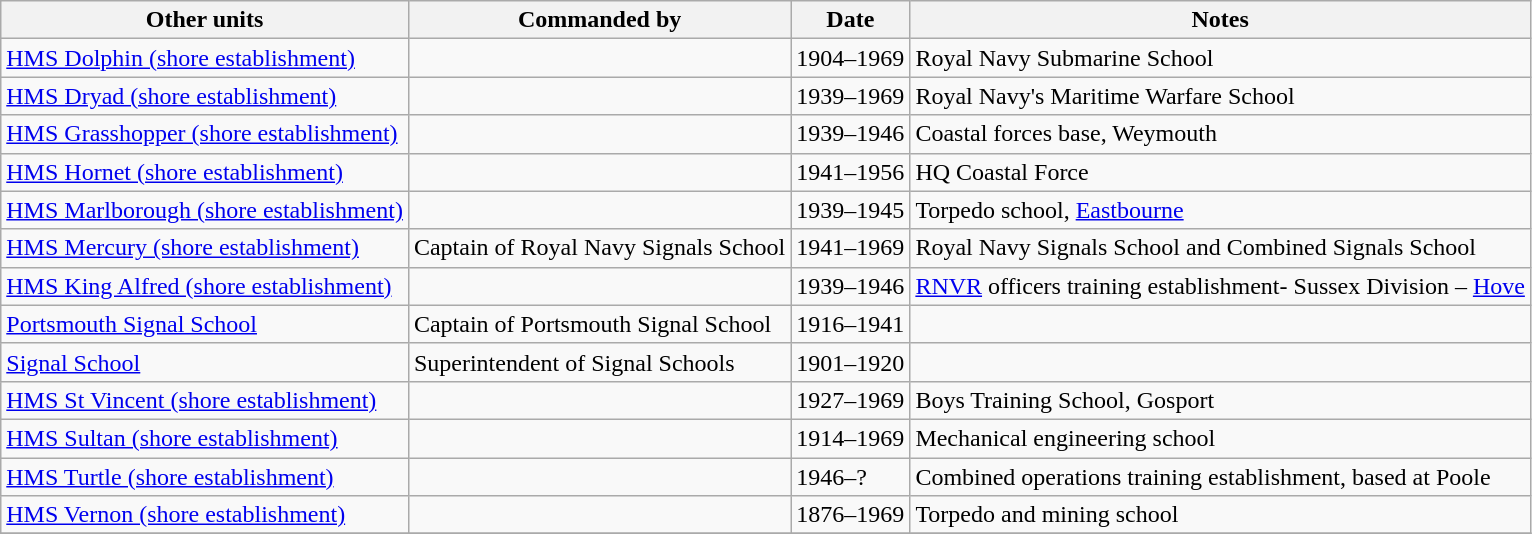<table class="wikitable sortable">
<tr>
<th>Other units</th>
<th>Commanded by</th>
<th>Date</th>
<th>Notes</th>
</tr>
<tr>
<td><a href='#'>HMS Dolphin (shore establishment)</a></td>
<td></td>
<td>1904–1969</td>
<td>Royal Navy Submarine School</td>
</tr>
<tr>
<td><a href='#'>HMS Dryad (shore establishment)</a></td>
<td></td>
<td>1939–1969</td>
<td>Royal Navy's Maritime Warfare School</td>
</tr>
<tr>
<td><a href='#'>HMS Grasshopper (shore establishment)</a></td>
<td></td>
<td>1939–1946</td>
<td>Coastal forces base, Weymouth</td>
</tr>
<tr>
<td><a href='#'>HMS Hornet (shore establishment)</a></td>
<td></td>
<td>1941–1956</td>
<td>HQ Coastal Force</td>
</tr>
<tr>
<td><a href='#'>HMS Marlborough (shore establishment)</a></td>
<td></td>
<td>1939–1945</td>
<td>Torpedo school, <a href='#'>Eastbourne</a></td>
</tr>
<tr>
<td><a href='#'>HMS Mercury (shore establishment)</a></td>
<td>Captain of Royal Navy Signals School</td>
<td>1941–1969</td>
<td>Royal Navy Signals School and Combined Signals School</td>
</tr>
<tr>
<td><a href='#'>HMS King Alfred (shore establishment)</a></td>
<td></td>
<td>1939–1946</td>
<td><a href='#'>RNVR</a> officers training establishment- Sussex Division – <a href='#'>Hove</a></td>
</tr>
<tr>
<td><a href='#'>Portsmouth Signal School</a></td>
<td>Captain of Portsmouth Signal School</td>
<td>1916–1941</td>
<td></td>
</tr>
<tr>
<td><a href='#'>Signal School</a></td>
<td>Superintendent of Signal Schools</td>
<td>1901–1920</td>
<td></td>
</tr>
<tr>
<td><a href='#'>HMS St Vincent (shore establishment)</a></td>
<td></td>
<td>1927–1969</td>
<td>Boys Training School, Gosport</td>
</tr>
<tr>
<td><a href='#'>HMS Sultan (shore establishment)</a></td>
<td></td>
<td>1914–1969</td>
<td>Mechanical engineering school</td>
</tr>
<tr>
<td><a href='#'>HMS Turtle (shore establishment)</a></td>
<td></td>
<td>1946–?</td>
<td>Combined operations training establishment, based at Poole</td>
</tr>
<tr>
<td><a href='#'>HMS Vernon (shore establishment)</a></td>
<td></td>
<td>1876–1969</td>
<td>Torpedo and mining school</td>
</tr>
<tr>
</tr>
</table>
